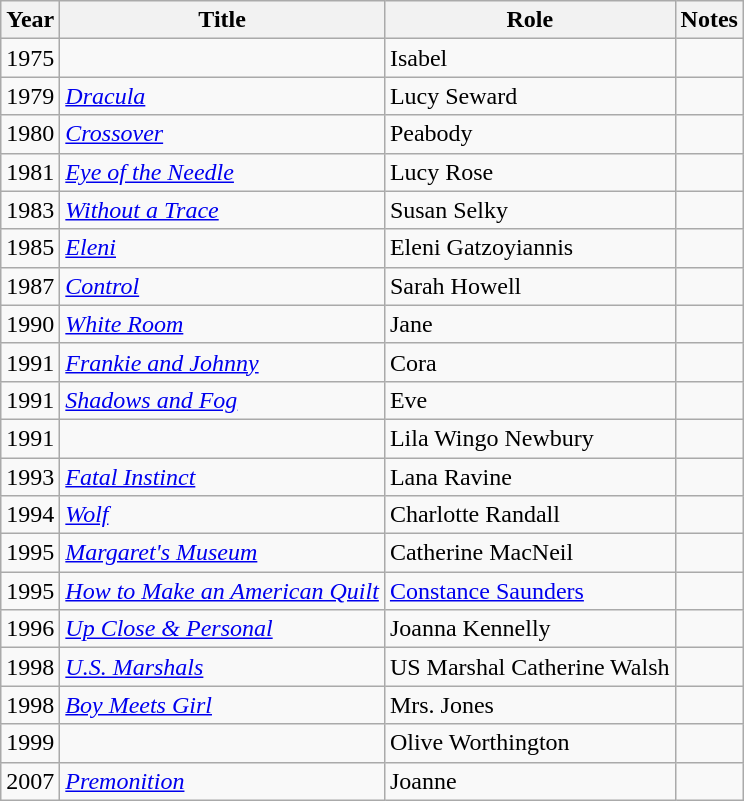<table class="wikitable sortable">
<tr>
<th>Year</th>
<th>Title</th>
<th>Role</th>
<th class="unsortable">Notes</th>
</tr>
<tr>
<td>1975</td>
<td><em></em></td>
<td>Isabel</td>
<td></td>
</tr>
<tr>
<td>1979</td>
<td><em><a href='#'>Dracula</a></em></td>
<td>Lucy Seward</td>
<td></td>
</tr>
<tr>
<td>1980</td>
<td><em><a href='#'>Crossover</a></em></td>
<td>Peabody</td>
<td></td>
</tr>
<tr>
<td>1981</td>
<td><em><a href='#'>Eye of the Needle</a></em></td>
<td>Lucy Rose</td>
<td></td>
</tr>
<tr>
<td>1983</td>
<td><em><a href='#'>Without a Trace</a></em></td>
<td>Susan Selky</td>
<td></td>
</tr>
<tr>
<td>1985</td>
<td><em><a href='#'>Eleni</a></em></td>
<td>Eleni Gatzoyiannis</td>
<td></td>
</tr>
<tr>
<td>1987</td>
<td><em><a href='#'>Control</a></em></td>
<td>Sarah Howell</td>
<td></td>
</tr>
<tr>
<td>1990</td>
<td><em><a href='#'>White Room</a></em></td>
<td>Jane</td>
<td></td>
</tr>
<tr>
<td>1991</td>
<td><em><a href='#'>Frankie and Johnny</a></em></td>
<td>Cora</td>
<td></td>
</tr>
<tr>
<td>1991</td>
<td><em><a href='#'>Shadows and Fog</a></em></td>
<td>Eve</td>
<td></td>
</tr>
<tr>
<td>1991</td>
<td><em></em></td>
<td>Lila Wingo Newbury</td>
<td></td>
</tr>
<tr>
<td>1993</td>
<td><em><a href='#'>Fatal Instinct</a></em></td>
<td>Lana Ravine</td>
<td></td>
</tr>
<tr>
<td>1994</td>
<td><em><a href='#'>Wolf</a></em></td>
<td>Charlotte Randall</td>
<td></td>
</tr>
<tr>
<td>1995</td>
<td><em><a href='#'>Margaret's Museum</a></em></td>
<td>Catherine MacNeil</td>
<td></td>
</tr>
<tr>
<td>1995</td>
<td><em><a href='#'>How to Make an American Quilt</a></em></td>
<td><a href='#'>Constance Saunders</a></td>
<td></td>
</tr>
<tr>
<td>1996</td>
<td><em><a href='#'>Up Close & Personal</a></em></td>
<td>Joanna Kennelly</td>
<td></td>
</tr>
<tr>
<td>1998</td>
<td><em><a href='#'>U.S. Marshals</a></em></td>
<td>US Marshal Catherine Walsh</td>
<td></td>
</tr>
<tr>
<td>1998</td>
<td><em><a href='#'>Boy Meets Girl</a></em></td>
<td>Mrs. Jones</td>
<td></td>
</tr>
<tr>
<td>1999</td>
<td><em></em></td>
<td>Olive Worthington</td>
<td></td>
</tr>
<tr>
<td>2007</td>
<td><em><a href='#'>Premonition</a></em></td>
<td>Joanne</td>
<td></td>
</tr>
</table>
